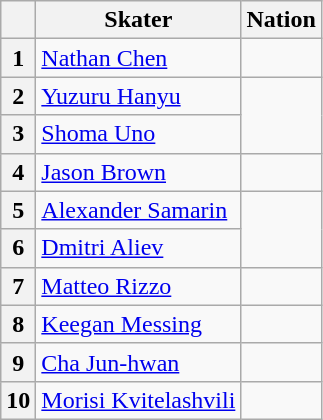<table class="wikitable sortable" style="text-align: left">
<tr>
<th scope="col"></th>
<th scope="col">Skater</th>
<th scope="col">Nation</th>
</tr>
<tr>
<th scope="row">1</th>
<td><a href='#'>Nathan Chen</a></td>
<td></td>
</tr>
<tr>
<th scope="row">2</th>
<td><a href='#'>Yuzuru Hanyu</a></td>
<td rowspan="2"></td>
</tr>
<tr>
<th scope="row">3</th>
<td><a href='#'>Shoma Uno</a></td>
</tr>
<tr>
<th scope="row">4</th>
<td><a href='#'>Jason Brown</a></td>
<td></td>
</tr>
<tr>
<th scope="row">5</th>
<td><a href='#'>Alexander Samarin</a></td>
<td rowspan="2"></td>
</tr>
<tr>
<th scope="row">6</th>
<td><a href='#'>Dmitri Aliev</a></td>
</tr>
<tr>
<th scope="row">7</th>
<td><a href='#'>Matteo Rizzo</a></td>
<td></td>
</tr>
<tr>
<th scope="row">8</th>
<td><a href='#'>Keegan Messing</a></td>
<td></td>
</tr>
<tr>
<th scope="row">9</th>
<td><a href='#'>Cha Jun-hwan</a></td>
<td></td>
</tr>
<tr>
<th scope="row">10</th>
<td><a href='#'>Morisi Kvitelashvili</a></td>
<td></td>
</tr>
</table>
